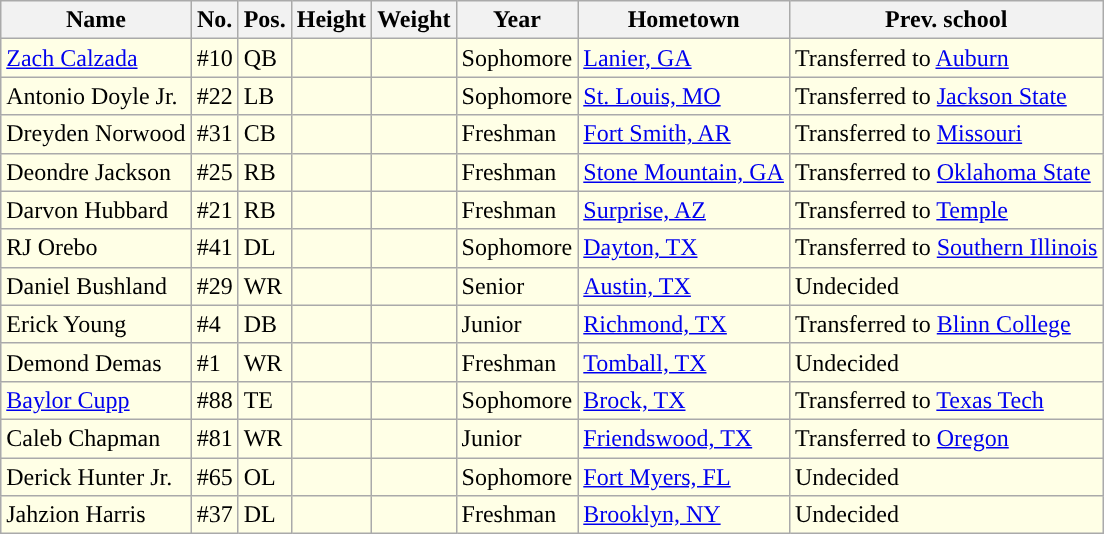<table class="wikitable sortable">
<tr>
<th>Name</th>
<th>No.</th>
<th>Pos.</th>
<th>Height</th>
<th>Weight</th>
<th>Year</th>
<th>Hometown</th>
<th class="unsortable">Prev. school</th>
</tr>
<tr style="background:#FFFFE6;">
<td><a href='#'>Zach Calzada</a></td>
<td>#10</td>
<td>QB</td>
<td></td>
<td></td>
<td>Sophomore</td>
<td><a href='#'>Lanier, GA</a></td>
<td>Transferred to <a href='#'>Auburn</a></td>
</tr>
<tr style="background:#FFFFE6;">
<td>Antonio Doyle Jr.</td>
<td>#22</td>
<td>LB</td>
<td></td>
<td></td>
<td>Sophomore</td>
<td><a href='#'>St. Louis, MO</a></td>
<td>Transferred to <a href='#'>Jackson State</a></td>
</tr>
<tr style="background:#FFFFE6;">
<td>Dreyden Norwood</td>
<td>#31</td>
<td>CB</td>
<td></td>
<td></td>
<td>Freshman</td>
<td><a href='#'>Fort Smith, AR</a></td>
<td>Transferred to <a href='#'>Missouri</a></td>
</tr>
<tr style="background:#FFFFE6;">
<td>Deondre Jackson</td>
<td>#25</td>
<td>RB</td>
<td></td>
<td></td>
<td> Freshman</td>
<td><a href='#'>Stone Mountain, GA</a></td>
<td>Transferred to <a href='#'>Oklahoma State</a></td>
</tr>
<tr style="background:#FFFFE6;">
<td>Darvon Hubbard</td>
<td>#21</td>
<td>RB</td>
<td></td>
<td></td>
<td> Freshman</td>
<td><a href='#'>Surprise, AZ</a></td>
<td>Transferred to <a href='#'>Temple</a></td>
</tr>
<tr style="background:#FFFFE6;">
<td>RJ Orebo</td>
<td>#41</td>
<td>DL</td>
<td></td>
<td></td>
<td> Sophomore</td>
<td><a href='#'>Dayton, TX</a></td>
<td>Transferred to <a href='#'>Southern Illinois</a></td>
</tr>
<tr style="background:#FFFFE6;">
<td>Daniel Bushland</td>
<td>#29</td>
<td>WR</td>
<td></td>
<td></td>
<td>Senior</td>
<td><a href='#'>Austin, TX</a></td>
<td>Undecided</td>
</tr>
<tr style="background:#FFFFE6;">
<td>Erick Young</td>
<td>#4</td>
<td>DB</td>
<td></td>
<td></td>
<td>Junior</td>
<td><a href='#'>Richmond, TX</a></td>
<td>Transferred to <a href='#'>Blinn College</a></td>
</tr>
<tr style="background:#FFFFE6;">
<td>Demond Demas</td>
<td>#1</td>
<td>WR</td>
<td></td>
<td></td>
<td> Freshman</td>
<td><a href='#'>Tomball, TX</a></td>
<td>Undecided</td>
</tr>
<tr style="background:#FFFFE6;">
<td><a href='#'>Baylor Cupp</a></td>
<td>#88</td>
<td>TE</td>
<td></td>
<td></td>
<td> Sophomore</td>
<td><a href='#'>Brock, TX</a></td>
<td>Transferred to <a href='#'>Texas Tech</a></td>
</tr>
<tr style="background:#FFFFE6;">
<td>Caleb Chapman</td>
<td>#81</td>
<td>WR</td>
<td></td>
<td></td>
<td> Junior</td>
<td><a href='#'>Friendswood, TX</a></td>
<td>Transferred to <a href='#'>Oregon</a></td>
</tr>
<tr style="background:#FFFFE6;">
<td>Derick Hunter Jr.</td>
<td>#65</td>
<td>OL</td>
<td></td>
<td></td>
<td> Sophomore</td>
<td><a href='#'>Fort Myers, FL</a></td>
<td>Undecided</td>
</tr>
<tr style="background:#FFFFE6;">
<td>Jahzion Harris</td>
<td>#37</td>
<td>DL</td>
<td></td>
<td></td>
<td>Freshman</td>
<td><a href='#'>Brooklyn, NY</a></td>
<td>Undecided</td>
</tr>
</table>
